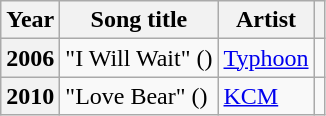<table class="wikitable plainrowheaders sortable">
<tr>
<th scope="col">Year</th>
<th scope="col">Song title</th>
<th scope="col">Artist</th>
<th scope="col" class="unsortable"></th>
</tr>
<tr>
<th scope="row">2006</th>
<td>"I Will Wait" ()</td>
<td><a href='#'>Typhoon</a></td>
<td style="text-align:center"></td>
</tr>
<tr>
<th scope="row">2010</th>
<td>"Love Bear" ()</td>
<td><a href='#'>KCM</a></td>
<td style="text-align:center"></td>
</tr>
</table>
